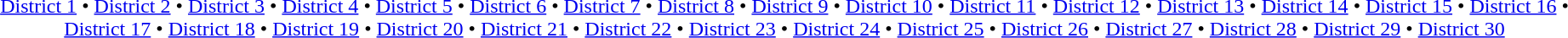<table id=toc class=toc summary=Contents>
<tr>
<td align=center><a href='#'>District 1</a> • <a href='#'>District 2</a> • <a href='#'>District 3</a> • <a href='#'>District 4</a> • <a href='#'>District 5</a> • <a href='#'>District 6</a> • <a href='#'>District 7</a> • <a href='#'>District 8</a> • <a href='#'>District 9</a> • <a href='#'>District 10</a> • <a href='#'>District 11</a> • <a href='#'>District 12</a> • <a href='#'>District 13</a> • <a href='#'>District 14</a> • <a href='#'>District 15</a> • <a href='#'>District 16</a> • <a href='#'>District 17</a> • <a href='#'>District 18</a> • <a href='#'>District 19</a> • <a href='#'>District 20</a> • <a href='#'>District 21</a> • <a href='#'>District 22</a> • <a href='#'>District 23</a> • <a href='#'>District 24</a> • <a href='#'>District 25</a> • <a href='#'>District 26</a> • <a href='#'>District 27</a> • <a href='#'>District 28</a> • <a href='#'>District 29</a> • <a href='#'>District 30</a></td>
</tr>
</table>
